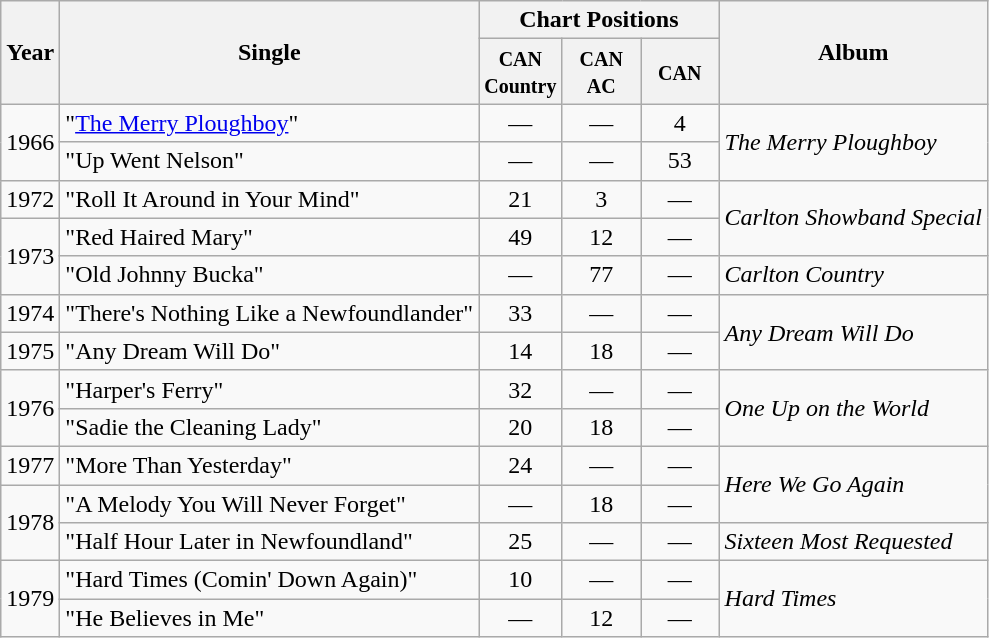<table class="wikitable">
<tr>
<th rowspan="2">Year</th>
<th rowspan="2">Single</th>
<th colspan="3">Chart Positions</th>
<th rowspan="2">Album</th>
</tr>
<tr>
<th width="45"><small>CAN Country</small></th>
<th width="45"><small>CAN AC</small></th>
<th width="45"><small>CAN</small></th>
</tr>
<tr>
<td rowspan="2">1966</td>
<td>"<a href='#'>The Merry Ploughboy</a>"</td>
<td align="center">—</td>
<td align="center">—</td>
<td align="center">4</td>
<td rowspan="2"><em>The Merry Ploughboy</em></td>
</tr>
<tr>
<td>"Up Went Nelson"</td>
<td align="center">—</td>
<td align="center">—</td>
<td align="center">53</td>
</tr>
<tr>
<td>1972</td>
<td>"Roll It Around in Your Mind"</td>
<td align="center">21</td>
<td align="center">3</td>
<td align="center">—</td>
<td rowspan="2"><em>Carlton Showband Special</em></td>
</tr>
<tr>
<td rowspan="2">1973</td>
<td>"Red Haired Mary"</td>
<td align="center">49</td>
<td align="center">12</td>
<td align="center">—</td>
</tr>
<tr>
<td>"Old Johnny Bucka"</td>
<td align="center">—</td>
<td align="center">77</td>
<td align="center">—</td>
<td><em>Carlton Country</em></td>
</tr>
<tr>
<td>1974</td>
<td>"There's Nothing Like a Newfoundlander"</td>
<td align="center">33</td>
<td align="center">—</td>
<td align="center">—</td>
<td rowspan="2"><em>Any Dream Will Do</em></td>
</tr>
<tr>
<td>1975</td>
<td>"Any Dream Will Do"</td>
<td align="center">14</td>
<td align="center">18</td>
<td align="center">—</td>
</tr>
<tr>
<td rowspan="2">1976</td>
<td>"Harper's Ferry"</td>
<td align="center">32</td>
<td align="center">—</td>
<td align="center">—</td>
<td rowspan="2"><em>One Up on the World</em></td>
</tr>
<tr>
<td>"Sadie the Cleaning Lady"</td>
<td align="center">20</td>
<td align="center">18</td>
<td align="center">—</td>
</tr>
<tr>
<td>1977</td>
<td>"More Than Yesterday"</td>
<td align="center">24</td>
<td align="center">—</td>
<td align="center">—</td>
<td rowspan="2"><em>Here We Go Again</em></td>
</tr>
<tr>
<td rowspan="2">1978</td>
<td>"A Melody You Will Never Forget"</td>
<td align="center">—</td>
<td align="center">18</td>
<td align="center">—</td>
</tr>
<tr>
<td>"Half Hour Later in Newfoundland"</td>
<td align="center">25</td>
<td align="center">—</td>
<td align="center">—</td>
<td><em>Sixteen Most Requested</em></td>
</tr>
<tr>
<td rowspan="2">1979</td>
<td>"Hard Times (Comin' Down Again)"</td>
<td align="center">10</td>
<td align="center">—</td>
<td align="center">—</td>
<td rowspan="2"><em>Hard Times</em></td>
</tr>
<tr>
<td>"He Believes in Me"</td>
<td align="center">—</td>
<td align="center">12</td>
<td align="center">—</td>
</tr>
</table>
